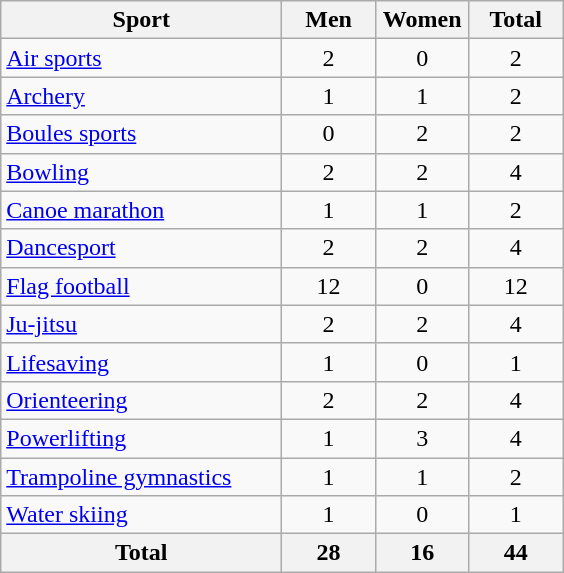<table class="wikitable sortable" style="text-align:center;">
<tr>
<th width=180>Sport</th>
<th width=55>Men</th>
<th width=55>Women</th>
<th width=55>Total</th>
</tr>
<tr>
<td align=left><a href='#'>Air sports</a></td>
<td>2</td>
<td>0</td>
<td>2</td>
</tr>
<tr>
<td align=left><a href='#'>Archery</a></td>
<td>1</td>
<td>1</td>
<td>2</td>
</tr>
<tr>
<td align=left><a href='#'>Boules sports</a></td>
<td>0</td>
<td>2</td>
<td>2</td>
</tr>
<tr>
<td align=left><a href='#'>Bowling</a></td>
<td>2</td>
<td>2</td>
<td>4</td>
</tr>
<tr>
<td align=left><a href='#'>Canoe marathon</a></td>
<td>1</td>
<td>1</td>
<td>2</td>
</tr>
<tr>
<td align=left><a href='#'>Dancesport</a></td>
<td>2</td>
<td>2</td>
<td>4</td>
</tr>
<tr>
<td align=left><a href='#'>Flag football</a></td>
<td>12</td>
<td>0</td>
<td>12</td>
</tr>
<tr>
<td align=left><a href='#'>Ju-jitsu</a></td>
<td>2</td>
<td>2</td>
<td>4</td>
</tr>
<tr>
<td align=left><a href='#'>Lifesaving</a></td>
<td>1</td>
<td>0</td>
<td>1</td>
</tr>
<tr>
<td align=left><a href='#'>Orienteering</a></td>
<td>2</td>
<td>2</td>
<td>4</td>
</tr>
<tr>
<td align=left><a href='#'>Powerlifting</a></td>
<td>1</td>
<td>3</td>
<td>4</td>
</tr>
<tr>
<td align=left><a href='#'>Trampoline gymnastics</a></td>
<td>1</td>
<td>1</td>
<td>2</td>
</tr>
<tr>
<td align=left><a href='#'>Water skiing</a></td>
<td>1</td>
<td>0</td>
<td>1</td>
</tr>
<tr>
<th>Total</th>
<th>28</th>
<th>16</th>
<th>44</th>
</tr>
</table>
